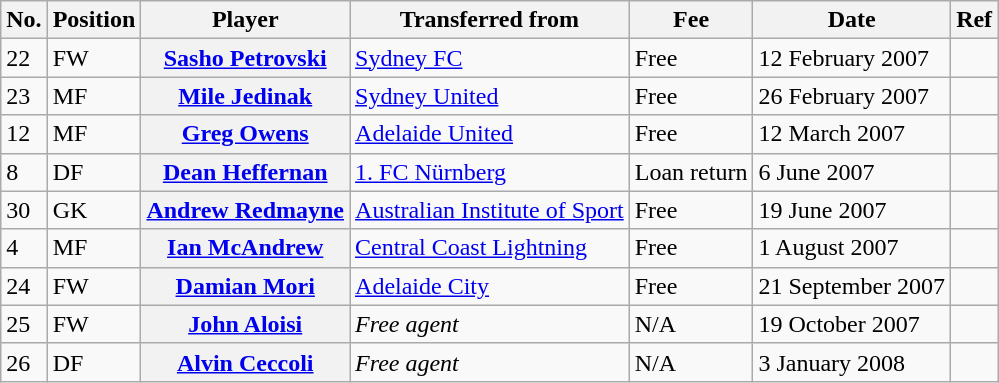<table class="wikitable plainrowheaders" style="text-align:center; text-align:left">
<tr>
<th scope=col>No.</th>
<th scope=col>Position</th>
<th scope=col>Player</th>
<th scope=col>Transferred from</th>
<th scope=col>Fee</th>
<th scope=col>Date</th>
<th scope=col>Ref</th>
</tr>
<tr>
<td>22</td>
<td>FW</td>
<th scope=row><a href='#'>Sasho Petrovski</a></th>
<td><a href='#'>Sydney FC</a></td>
<td>Free</td>
<td>12 February 2007</td>
<td></td>
</tr>
<tr>
<td>23</td>
<td>MF</td>
<th scope=row><a href='#'>Mile Jedinak</a></th>
<td><a href='#'>Sydney United</a></td>
<td>Free</td>
<td>26 February 2007</td>
<td></td>
</tr>
<tr>
<td>12</td>
<td>MF</td>
<th scope=row><a href='#'>Greg Owens</a></th>
<td><a href='#'>Adelaide United</a></td>
<td>Free</td>
<td>12 March 2007</td>
<td></td>
</tr>
<tr>
<td>8</td>
<td>DF</td>
<th scope=row><a href='#'>Dean Heffernan</a></th>
<td><a href='#'>1. FC Nürnberg</a></td>
<td>Loan return</td>
<td>6 June 2007</td>
<td></td>
</tr>
<tr>
<td>30</td>
<td>GK</td>
<th scope=row><a href='#'>Andrew Redmayne</a></th>
<td><a href='#'>Australian Institute of Sport</a></td>
<td>Free</td>
<td>19 June 2007</td>
<td></td>
</tr>
<tr>
<td>4</td>
<td>MF</td>
<th scope=row><a href='#'>Ian McAndrew</a></th>
<td><a href='#'>Central Coast Lightning</a></td>
<td>Free</td>
<td>1 August 2007</td>
<td></td>
</tr>
<tr>
<td>24</td>
<td>FW</td>
<th scope=row><a href='#'>Damian Mori</a></th>
<td><a href='#'>Adelaide City</a></td>
<td>Free</td>
<td>21 September 2007</td>
<td></td>
</tr>
<tr>
<td>25</td>
<td>FW</td>
<th scope=row><a href='#'>John Aloisi</a></th>
<td><em>Free agent</em></td>
<td>N/A</td>
<td>19 October 2007</td>
<td></td>
</tr>
<tr>
<td>26</td>
<td>DF</td>
<th scope=row><a href='#'>Alvin Ceccoli</a></th>
<td><em>Free agent</em></td>
<td>N/A</td>
<td>3 January 2008</td>
<td></td>
</tr>
</table>
